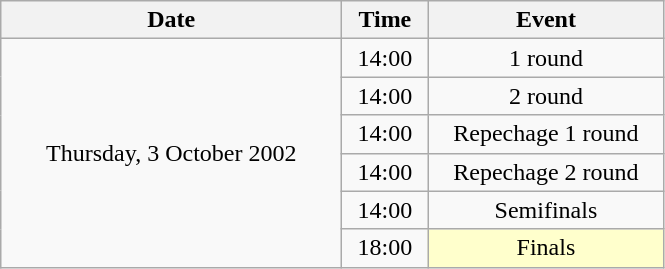<table class = "wikitable" style="text-align:center;">
<tr>
<th width=220>Date</th>
<th width=50>Time</th>
<th width=150>Event</th>
</tr>
<tr>
<td rowspan=6>Thursday, 3 October 2002</td>
<td>14:00</td>
<td>1 round</td>
</tr>
<tr>
<td>14:00</td>
<td>2 round</td>
</tr>
<tr>
<td>14:00</td>
<td>Repechage 1 round</td>
</tr>
<tr>
<td>14:00</td>
<td>Repechage 2 round</td>
</tr>
<tr>
<td>14:00</td>
<td>Semifinals</td>
</tr>
<tr>
<td>18:00</td>
<td bgcolor=ffffcc>Finals</td>
</tr>
</table>
